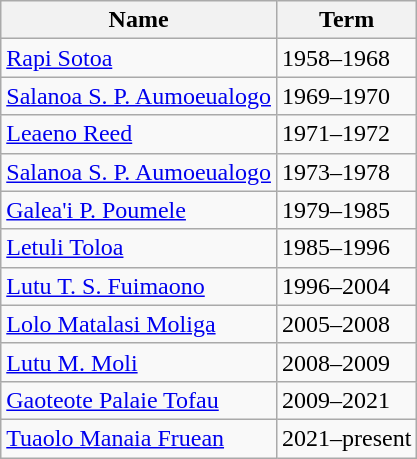<table class=wikitable>
<tr>
<th>Name</th>
<th>Term</th>
</tr>
<tr>
<td><a href='#'>Rapi Sotoa</a></td>
<td>1958–1968</td>
</tr>
<tr>
<td><a href='#'>Salanoa S. P. Aumoeualogo</a></td>
<td>1969–1970</td>
</tr>
<tr>
<td><a href='#'>Leaeno Reed</a></td>
<td>1971–1972</td>
</tr>
<tr>
<td><a href='#'>Salanoa S. P. Aumoeualogo</a></td>
<td>1973–1978</td>
</tr>
<tr>
<td><a href='#'>Galea'i P. Poumele</a></td>
<td>1979–1985</td>
</tr>
<tr>
<td><a href='#'>Letuli Toloa</a></td>
<td>1985–1996</td>
</tr>
<tr>
<td><a href='#'>Lutu T. S. Fuimaono</a></td>
<td>1996–2004</td>
</tr>
<tr>
<td><a href='#'>Lolo Matalasi Moliga</a></td>
<td>2005–2008</td>
</tr>
<tr>
<td><a href='#'>Lutu M. Moli</a></td>
<td>2008–2009</td>
</tr>
<tr>
<td><a href='#'>Gaoteote Palaie Tofau</a></td>
<td>2009–2021</td>
</tr>
<tr>
<td><a href='#'>Tuaolo Manaia Fruean</a></td>
<td>2021–present</td>
</tr>
</table>
